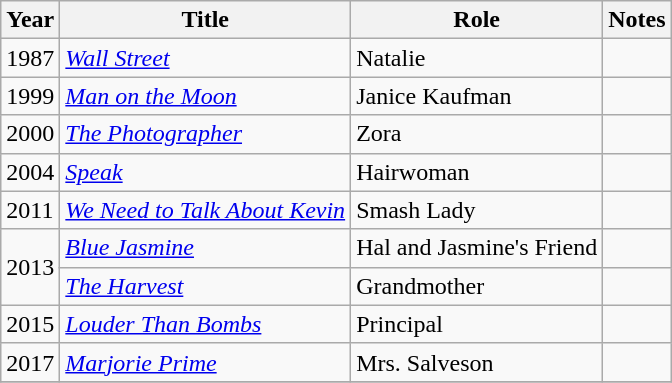<table class="wikitable sortable">
<tr>
<th>Year</th>
<th>Title</th>
<th>Role</th>
<th class="unsortable">Notes</th>
</tr>
<tr>
<td>1987</td>
<td><em><a href='#'>Wall Street</a></em></td>
<td>Natalie</td>
<td></td>
</tr>
<tr>
<td>1999</td>
<td><em><a href='#'>Man on the Moon</a></em></td>
<td>Janice Kaufman</td>
<td></td>
</tr>
<tr>
<td>2000</td>
<td><em><a href='#'>The Photographer</a></em></td>
<td>Zora</td>
<td></td>
</tr>
<tr>
<td>2004</td>
<td><em><a href='#'>Speak</a></em></td>
<td>Hairwoman</td>
<td></td>
</tr>
<tr>
<td>2011</td>
<td><em><a href='#'>We Need to Talk About Kevin</a></em></td>
<td>Smash Lady</td>
<td></td>
</tr>
<tr>
<td rowspan=2>2013</td>
<td><em><a href='#'>Blue Jasmine </a></em></td>
<td>Hal and Jasmine's Friend</td>
<td></td>
</tr>
<tr>
<td><em><a href='#'>The Harvest</a></em></td>
<td>Grandmother</td>
<td></td>
</tr>
<tr>
<td>2015</td>
<td><em><a href='#'>Louder Than Bombs</a></em></td>
<td>Principal</td>
<td></td>
</tr>
<tr>
<td>2017</td>
<td><em><a href='#'>Marjorie Prime</a></em></td>
<td>Mrs. Salveson</td>
<td></td>
</tr>
<tr>
</tr>
</table>
